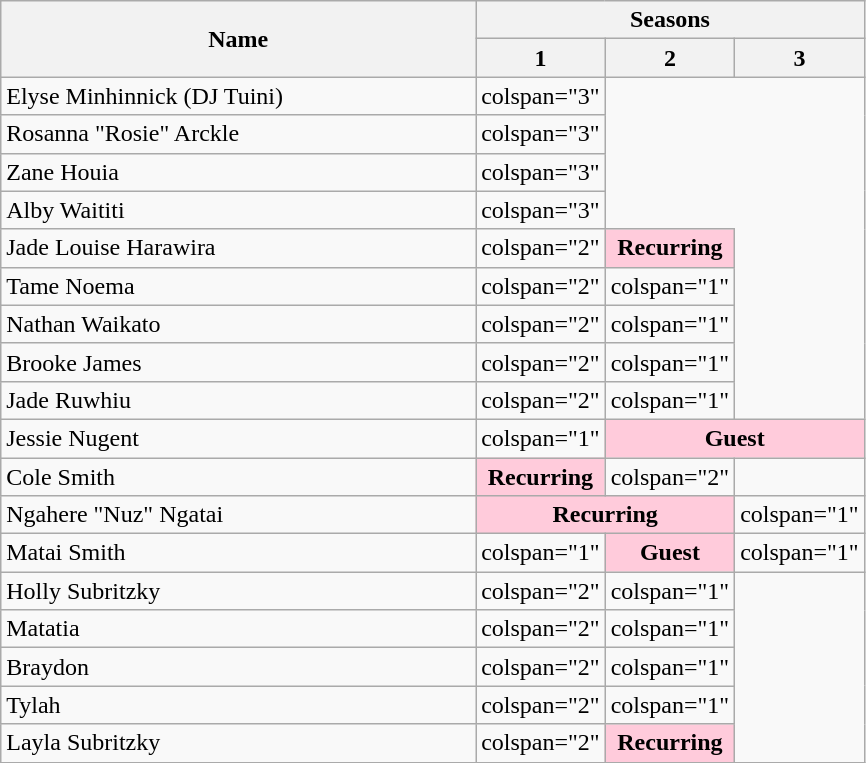<table class="wikitable">
<tr>
<th rowspan="2">Name</th>
<th colspan="4">Seasons</th>
</tr>
<tr>
<th style="width:15%;">1</th>
<th style="width:15%;">2</th>
<th style="width:15%;">3</th>
</tr>
<tr>
<td>Elyse Minhinnick (DJ Tuini)</td>
<td>colspan="3" </td>
</tr>
<tr>
<td>Rosanna "Rosie" Arckle</td>
<td>colspan="3" </td>
</tr>
<tr>
<td>Zane Houia</td>
<td>colspan="3" </td>
</tr>
<tr>
<td>Alby Waititi</td>
<td>colspan="3" </td>
</tr>
<tr>
<td>Jade Louise Harawira</td>
<td>colspan="2" </td>
<td style="background: #FFCBDB" colspan="1" align="center"><strong>Recurring</strong></td>
</tr>
<tr>
<td>Tame Noema</td>
<td>colspan="2" </td>
<td>colspan="1" </td>
</tr>
<tr>
<td>Nathan Waikato</td>
<td>colspan="2" </td>
<td>colspan="1" </td>
</tr>
<tr>
<td>Brooke James</td>
<td>colspan="2" </td>
<td>colspan="1" </td>
</tr>
<tr>
<td>Jade Ruwhiu</td>
<td>colspan="2" </td>
<td>colspan="1" </td>
</tr>
<tr>
<td>Jessie Nugent</td>
<td>colspan="1" </td>
<td colspan="2" style="background: #FFCBDB" align="center"><strong>Guest</strong></td>
</tr>
<tr>
<td>Cole Smith</td>
<td style="background: #FFCBDB" colspan="1" align="center"><strong>Recurring</strong></td>
<td>colspan="2" </td>
</tr>
<tr>
<td>Ngahere "Nuz" Ngatai</td>
<td style="background: #FFCBDB" colspan="2" align="center"><strong>Recurring</strong></td>
<td>colspan="1" </td>
</tr>
<tr>
<td>Matai Smith</td>
<td>colspan="1" </td>
<td style="background: #FFCBDB" colspan="1" align="center"><strong>Guest</strong></td>
<td>colspan="1" </td>
</tr>
<tr>
<td>Holly Subritzky</td>
<td>colspan="2" </td>
<td>colspan="1" </td>
</tr>
<tr>
<td>Matatia</td>
<td>colspan="2" </td>
<td>colspan="1" </td>
</tr>
<tr>
<td>Braydon</td>
<td>colspan="2" </td>
<td>colspan="1" </td>
</tr>
<tr>
<td>Tylah</td>
<td>colspan="2" </td>
<td>colspan="1" </td>
</tr>
<tr>
<td>Layla Subritzky</td>
<td>colspan="2" </td>
<td style="background: #FFCBDB" colspan="1" align="center"><strong>Recurring</strong></td>
</tr>
<tr>
</tr>
</table>
